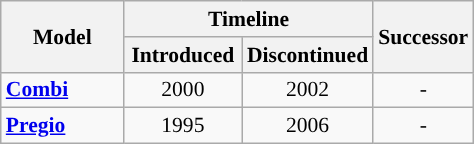<table class="wikitable sortable" style="text-align: center; font-size: 0.90em; width: 25%">
<tr>
<th rowspan="2">Model</th>
<th colspan="2">Timeline</th>
<th rowspan="2" width="14%">Successor</th>
</tr>
<tr>
<th width="25%">Introduced</th>
<th width="25%">Discontinued</th>
</tr>
<tr>
<td style="text-align: left"><a href='#'><strong>Combi</strong></a></td>
<td>2000</td>
<td>2002</td>
<td>-</td>
</tr>
<tr>
<td style="text-align: left"><a href='#'><strong>Pregio</strong></a></td>
<td>1995</td>
<td>2006</td>
<td>-</td>
</tr>
</table>
